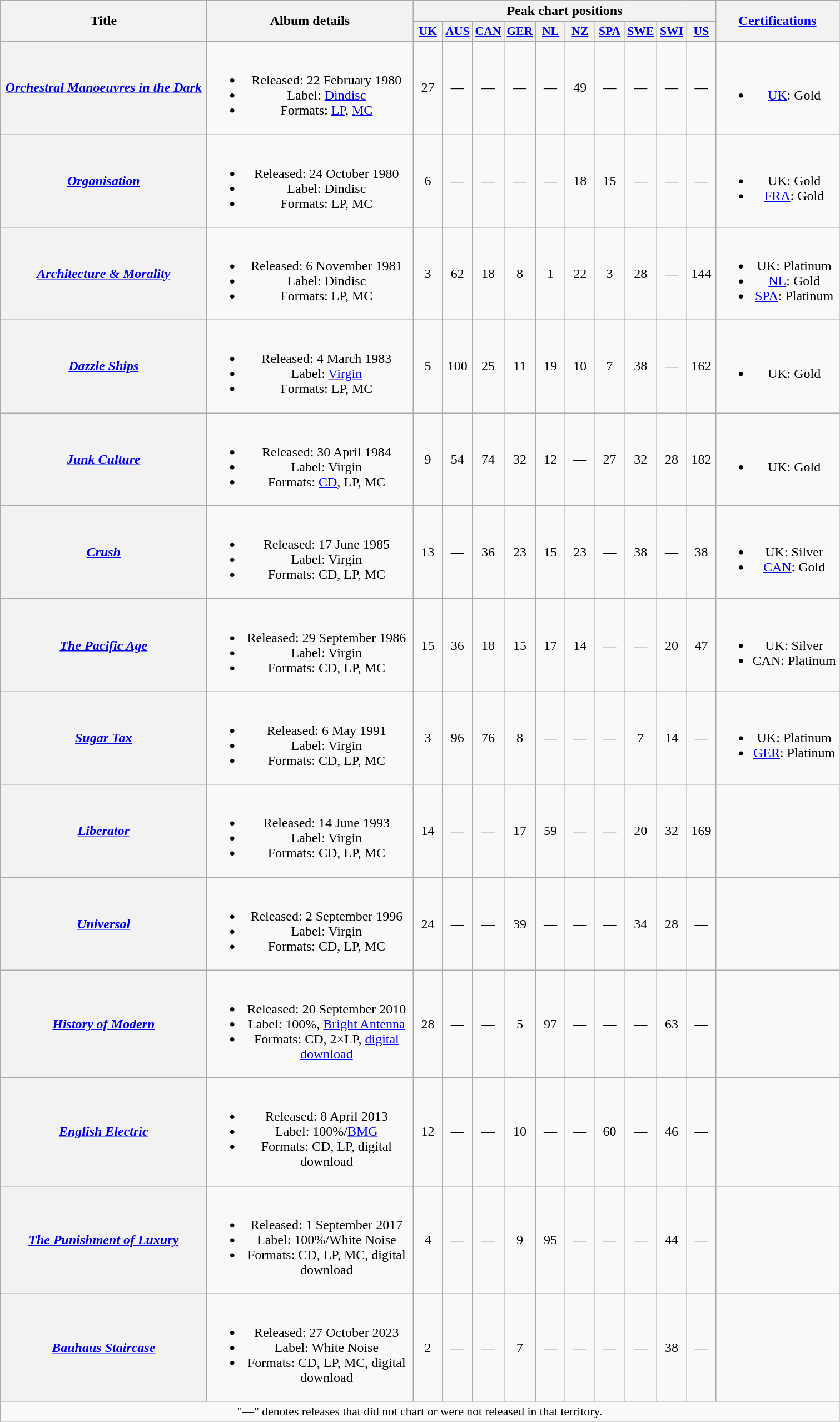<table class="wikitable plainrowheaders" style="text-align:center;">
<tr>
<th rowspan="2" scope="col" style="width:15em;">Title</th>
<th rowspan="2" scope="col" style="width:15em;">Album details</th>
<th colspan="10">Peak chart positions</th>
<th rowspan="2"><a href='#'>Certifications</a></th>
</tr>
<tr>
<th scope="col" style="width:2em;font-size:90%;"><a href='#'>UK</a><br></th>
<th scope="col" style="width:2em;font-size:90%;"><a href='#'>AUS</a><br></th>
<th scope="col" style="width:2em;font-size:90%;"><a href='#'>CAN</a><br></th>
<th scope="col" style="width:2em;font-size:90%;"><a href='#'>GER</a><br></th>
<th scope="col" style="width:2em;font-size:90%;"><a href='#'>NL</a><br></th>
<th scope="col" style="width:2em;font-size:90%;"><a href='#'>NZ</a><br></th>
<th scope="col" style="width:2em;font-size:90%;"><a href='#'>SPA</a><br></th>
<th scope="col" style="width:2em;font-size:90%;"><a href='#'>SWE</a><br></th>
<th scope="col" style="width:2em;font-size:90%;"><a href='#'>SWI</a><br></th>
<th scope="col" style="width:2em;font-size:90%;"><a href='#'>US</a><br></th>
</tr>
<tr>
<th scope="row"><em><a href='#'>Orchestral Manoeuvres in the Dark</a></em></th>
<td><br><ul><li>Released: 22 February 1980</li><li>Label: <a href='#'>Dindisc</a></li><li>Formats: <a href='#'>LP</a>, <a href='#'>MC</a></li></ul></td>
<td>27</td>
<td>—</td>
<td>—</td>
<td>—</td>
<td>—</td>
<td>49</td>
<td>—</td>
<td>—</td>
<td>—</td>
<td>—</td>
<td><br><ul><li><a href='#'>UK</a>: Gold</li></ul></td>
</tr>
<tr>
<th scope="row"><em><a href='#'>Organisation</a></em></th>
<td><br><ul><li>Released: 24 October 1980</li><li>Label: Dindisc</li><li>Formats: LP, MC</li></ul></td>
<td>6</td>
<td>—</td>
<td>—</td>
<td>—</td>
<td>—</td>
<td>18</td>
<td>15</td>
<td>—</td>
<td>—</td>
<td>—</td>
<td><br><ul><li>UK: Gold</li><li><a href='#'>FRA</a>: Gold</li></ul></td>
</tr>
<tr>
<th scope="row"><em><a href='#'>Architecture & Morality</a></em></th>
<td><br><ul><li>Released: 6 November 1981</li><li>Label: Dindisc</li><li>Formats: LP, MC</li></ul></td>
<td>3</td>
<td>62</td>
<td>18</td>
<td>8</td>
<td>1</td>
<td>22</td>
<td>3</td>
<td>28</td>
<td>—</td>
<td>144</td>
<td><br><ul><li>UK: Platinum</li><li><a href='#'>NL</a>: Gold</li><li><a href='#'>SPA</a>: Platinum</li></ul></td>
</tr>
<tr>
<th scope="row"><em><a href='#'>Dazzle Ships</a></em></th>
<td><br><ul><li>Released: 4 March 1983</li><li>Label: <a href='#'>Virgin</a></li><li>Formats: LP, MC</li></ul></td>
<td>5</td>
<td>100</td>
<td>25</td>
<td>11</td>
<td>19</td>
<td>10</td>
<td>7</td>
<td>38</td>
<td>—</td>
<td>162</td>
<td><br><ul><li>UK: Gold</li></ul></td>
</tr>
<tr>
<th scope="row"><em><a href='#'>Junk Culture</a></em></th>
<td><br><ul><li>Released: 30 April 1984</li><li>Label: Virgin</li><li>Formats: <a href='#'>CD</a>, LP, MC</li></ul></td>
<td>9</td>
<td>54</td>
<td>74</td>
<td>32</td>
<td>12</td>
<td>—</td>
<td>27</td>
<td>32</td>
<td>28</td>
<td>182</td>
<td><br><ul><li>UK: Gold</li></ul></td>
</tr>
<tr>
<th scope="row"><em><a href='#'>Crush</a></em></th>
<td><br><ul><li>Released: 17 June 1985</li><li>Label: Virgin</li><li>Formats: CD, LP, MC</li></ul></td>
<td>13</td>
<td>—</td>
<td>36</td>
<td>23</td>
<td>15</td>
<td>23</td>
<td>—</td>
<td>38</td>
<td>—</td>
<td>38</td>
<td><br><ul><li>UK: Silver</li><li><a href='#'>CAN</a>: Gold</li></ul></td>
</tr>
<tr>
<th scope="row"><em><a href='#'>The Pacific Age</a></em></th>
<td><br><ul><li>Released: 29 September 1986</li><li>Label: Virgin</li><li>Formats: CD, LP, MC</li></ul></td>
<td>15</td>
<td>36</td>
<td>18</td>
<td>15</td>
<td>17</td>
<td>14</td>
<td>—</td>
<td>—</td>
<td>20</td>
<td>47</td>
<td><br><ul><li>UK: Silver</li><li>CAN: Platinum</li></ul></td>
</tr>
<tr>
<th scope="row"><em><a href='#'>Sugar Tax</a></em></th>
<td><br><ul><li>Released: 6 May 1991</li><li>Label: Virgin</li><li>Formats: CD, LP, MC</li></ul></td>
<td>3</td>
<td>96</td>
<td>76</td>
<td>8</td>
<td>—</td>
<td>—</td>
<td>—</td>
<td>7</td>
<td>14</td>
<td>—</td>
<td><br><ul><li>UK: Platinum</li><li><a href='#'>GER</a>: Platinum</li></ul></td>
</tr>
<tr>
<th scope="row"><em><a href='#'>Liberator</a></em></th>
<td><br><ul><li>Released: 14 June 1993</li><li>Label: Virgin</li><li>Formats: CD, LP, MC</li></ul></td>
<td>14</td>
<td>—</td>
<td>—</td>
<td>17</td>
<td>59</td>
<td>—</td>
<td>—</td>
<td>20</td>
<td>32</td>
<td>169</td>
<td></td>
</tr>
<tr>
<th scope="row"><em><a href='#'>Universal</a></em></th>
<td><br><ul><li>Released: 2 September 1996</li><li>Label: Virgin</li><li>Formats: CD, LP, MC</li></ul></td>
<td>24</td>
<td>—</td>
<td>—</td>
<td>39</td>
<td>—</td>
<td>—</td>
<td>—</td>
<td>34</td>
<td>28</td>
<td>—</td>
<td></td>
</tr>
<tr>
<th scope="row"><em><a href='#'>History of Modern</a></em></th>
<td><br><ul><li>Released: 20 September 2010</li><li>Label: 100%, <a href='#'>Bright Antenna</a></li><li>Formats: CD, 2×LP, <a href='#'>digital download</a></li></ul></td>
<td>28</td>
<td>—</td>
<td>—</td>
<td>5</td>
<td>97</td>
<td>—</td>
<td>—</td>
<td>—</td>
<td>63</td>
<td>—</td>
<td></td>
</tr>
<tr>
<th scope="row"><em><a href='#'>English Electric</a></em></th>
<td><br><ul><li>Released: 8 April 2013</li><li>Label: 100%/<a href='#'>BMG</a></li><li>Formats: CD, LP, digital download</li></ul></td>
<td>12</td>
<td>—</td>
<td>—</td>
<td>10</td>
<td>—</td>
<td>—</td>
<td>60</td>
<td>—</td>
<td>46</td>
<td>—</td>
<td></td>
</tr>
<tr>
<th scope="row"><em><a href='#'>The Punishment of Luxury</a></em></th>
<td><br><ul><li>Released: 1 September 2017</li><li>Label: 100%/White Noise</li><li>Formats: CD, LP, MC, digital download</li></ul></td>
<td>4</td>
<td>—</td>
<td>—</td>
<td>9</td>
<td>95</td>
<td>—</td>
<td>—</td>
<td>—</td>
<td>44</td>
<td>—</td>
<td></td>
</tr>
<tr>
<th scope="row"><em><a href='#'>Bauhaus Staircase</a></em></th>
<td><br><ul><li>Released: 27 October 2023</li><li>Label: White Noise</li><li>Formats: CD, LP, MC, digital download</li></ul></td>
<td>2</td>
<td>—</td>
<td>—</td>
<td>7</td>
<td>—</td>
<td>—</td>
<td>—</td>
<td>—</td>
<td>38</td>
<td>—</td>
<td></td>
</tr>
<tr>
<td colspan="13" style="font-size:90%">"—" denotes releases that did not chart or were not released in that territory.</td>
</tr>
</table>
